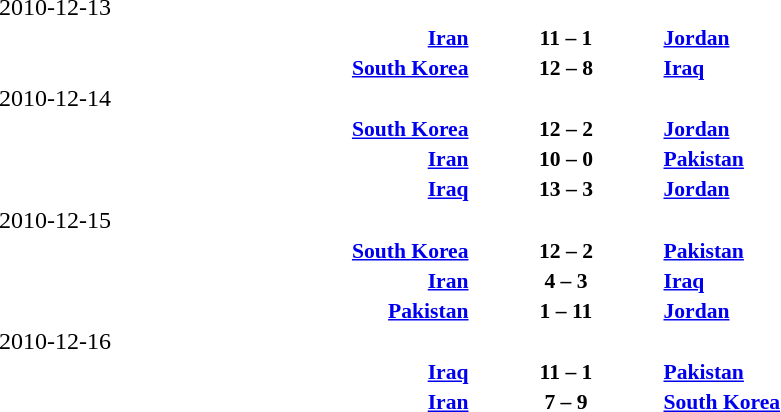<table width=100% cellspacing=1>
<tr>
<th width=25%></th>
<th width=10%></th>
<th></th>
</tr>
<tr>
<td>2010-12-13</td>
</tr>
<tr style=font-size:90%>
<td align=right><strong><a href='#'>Iran</a> </strong></td>
<td align=center><strong>11 – 1</strong></td>
<td><strong> <a href='#'>Jordan</a></strong></td>
</tr>
<tr style=font-size:90%>
<td align=right><strong><a href='#'>South Korea</a> </strong></td>
<td align=center><strong>12 – 8</strong></td>
<td><strong> <a href='#'>Iraq</a></strong></td>
</tr>
<tr>
<td>2010-12-14</td>
</tr>
<tr style=font-size:90%>
<td align=right><strong><a href='#'>South Korea</a> </strong></td>
<td align=center><strong>12 – 2</strong></td>
<td><strong> <a href='#'>Jordan</a></strong></td>
</tr>
<tr style=font-size:90%>
<td align=right><strong><a href='#'>Iran</a> </strong></td>
<td align=center><strong>10 – 0</strong></td>
<td><strong> <a href='#'>Pakistan</a></strong></td>
</tr>
<tr style=font-size:90%>
<td align=right><strong><a href='#'>Iraq</a> </strong></td>
<td align=center><strong>13 – 3</strong></td>
<td><strong> <a href='#'>Jordan</a></strong></td>
</tr>
<tr>
<td>2010-12-15</td>
</tr>
<tr style=font-size:90%>
<td align=right><strong><a href='#'>South Korea</a> </strong></td>
<td align=center><strong>12 – 2</strong></td>
<td><strong> <a href='#'>Pakistan</a></strong></td>
</tr>
<tr style=font-size:90%>
<td align=right><strong><a href='#'>Iran</a> </strong></td>
<td align=center><strong>4 – 3</strong></td>
<td><strong> <a href='#'>Iraq</a></strong></td>
</tr>
<tr style=font-size:90%>
<td align=right><strong><a href='#'>Pakistan</a> </strong></td>
<td align=center><strong>1 – 11</strong></td>
<td><strong> <a href='#'>Jordan</a></strong></td>
</tr>
<tr>
<td>2010-12-16</td>
</tr>
<tr style=font-size:90%>
<td align=right><strong><a href='#'>Iraq</a> </strong></td>
<td align=center><strong>11 – 1</strong></td>
<td><strong> <a href='#'>Pakistan</a></strong></td>
</tr>
<tr style=font-size:90%>
<td align=right><strong><a href='#'>Iran</a> </strong></td>
<td align=center><strong>7 – 9</strong></td>
<td><strong> <a href='#'>South Korea</a></strong></td>
</tr>
</table>
